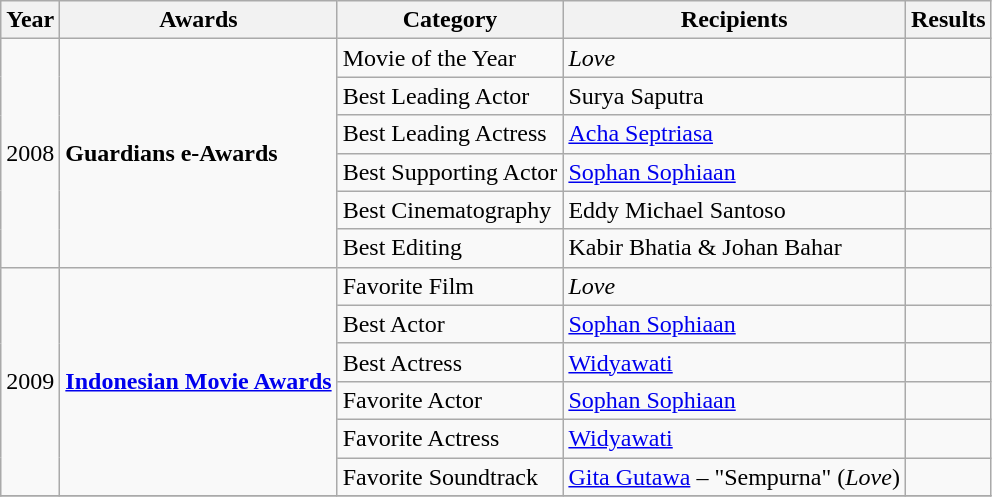<table class="wikitable">
<tr>
<th>Year</th>
<th>Awards</th>
<th>Category</th>
<th>Recipients</th>
<th>Results</th>
</tr>
<tr>
<td rowspan= "6">2008</td>
<td rowspan= "6"><strong>Guardians e-Awards</strong></td>
<td>Movie of the Year</td>
<td><em>Love</em></td>
<td></td>
</tr>
<tr>
<td>Best Leading Actor</td>
<td>Surya Saputra</td>
<td></td>
</tr>
<tr>
<td>Best Leading Actress</td>
<td><a href='#'>Acha Septriasa</a></td>
<td></td>
</tr>
<tr>
<td>Best Supporting Actor</td>
<td><a href='#'>Sophan Sophiaan</a></td>
<td></td>
</tr>
<tr>
<td>Best Cinematography</td>
<td>Eddy Michael Santoso</td>
<td></td>
</tr>
<tr>
<td>Best Editing</td>
<td>Kabir Bhatia & Johan Bahar</td>
<td></td>
</tr>
<tr>
<td rowspan= "6">2009</td>
<td rowspan= "6"><strong><a href='#'>Indonesian Movie Awards</a></strong></td>
<td>Favorite Film</td>
<td><em>Love</em></td>
<td></td>
</tr>
<tr>
<td>Best Actor</td>
<td><a href='#'>Sophan Sophiaan</a></td>
<td></td>
</tr>
<tr>
<td>Best Actress</td>
<td><a href='#'>Widyawati</a></td>
<td></td>
</tr>
<tr>
<td>Favorite Actor</td>
<td><a href='#'>Sophan Sophiaan</a></td>
<td></td>
</tr>
<tr>
<td>Favorite Actress</td>
<td><a href='#'>Widyawati</a></td>
<td></td>
</tr>
<tr>
<td>Favorite Soundtrack</td>
<td><a href='#'>Gita Gutawa</a> – "Sempurna" (<em>Love</em>)</td>
<td></td>
</tr>
<tr>
</tr>
</table>
